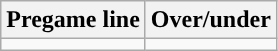<table class="wikitable">
<tr align="center">
<th>Pregame line</th>
<th>Over/under</th>
</tr>
<tr align="center">
<td></td>
<td></td>
</tr>
</table>
